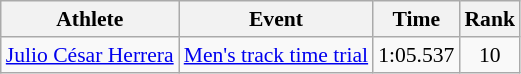<table class=wikitable style="font-size:90%">
<tr>
<th>Athlete</th>
<th>Event</th>
<th>Time</th>
<th>Rank</th>
</tr>
<tr align=center>
<td align=left><a href='#'>Julio César Herrera</a></td>
<td align=left><a href='#'>Men's track time trial</a></td>
<td>1:05.537</td>
<td>10</td>
</tr>
</table>
